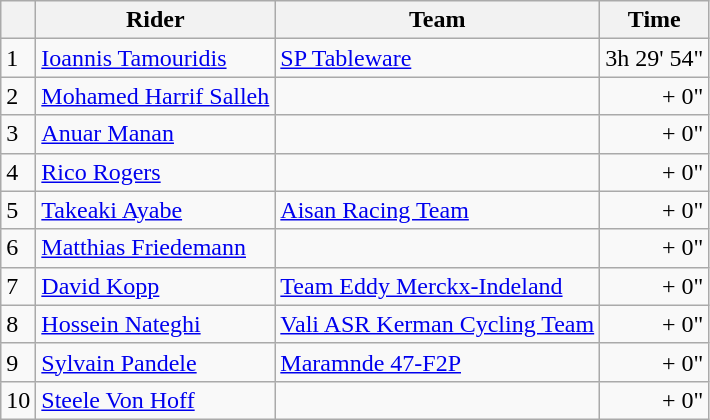<table class=wikitable>
<tr>
<th></th>
<th>Rider</th>
<th>Team</th>
<th>Time</th>
</tr>
<tr>
<td>1</td>
<td> <a href='#'>Ioannis Tamouridis</a></td>
<td><a href='#'>SP Tableware</a></td>
<td align=right>3h 29' 54"</td>
</tr>
<tr>
<td>2</td>
<td> <a href='#'>Mohamed Harrif Salleh</a> </td>
<td></td>
<td align=right>+ 0"</td>
</tr>
<tr>
<td>3</td>
<td> <a href='#'>Anuar Manan</a></td>
<td></td>
<td align=right>+ 0"</td>
</tr>
<tr>
<td>4</td>
<td> <a href='#'>Rico Rogers</a></td>
<td></td>
<td align=right>+ 0"</td>
</tr>
<tr>
<td>5</td>
<td> <a href='#'>Takeaki Ayabe</a></td>
<td><a href='#'>Aisan Racing Team</a></td>
<td align=right>+ 0"</td>
</tr>
<tr>
<td>6</td>
<td> <a href='#'>Matthias Friedemann</a></td>
<td></td>
<td align=right>+ 0"</td>
</tr>
<tr>
<td>7</td>
<td> <a href='#'>David Kopp</a></td>
<td><a href='#'>Team Eddy Merckx-Indeland</a></td>
<td align=right>+ 0"</td>
</tr>
<tr>
<td>8</td>
<td> <a href='#'>Hossein Nateghi</a></td>
<td><a href='#'>Vali ASR Kerman Cycling Team</a></td>
<td align=right>+ 0"</td>
</tr>
<tr>
<td>9</td>
<td> <a href='#'>Sylvain Pandele</a></td>
<td><a href='#'>Maramnde 47-F2P</a></td>
<td align=right>+ 0"</td>
</tr>
<tr>
<td>10</td>
<td> <a href='#'>Steele Von Hoff</a></td>
<td></td>
<td align=right>+ 0"</td>
</tr>
</table>
